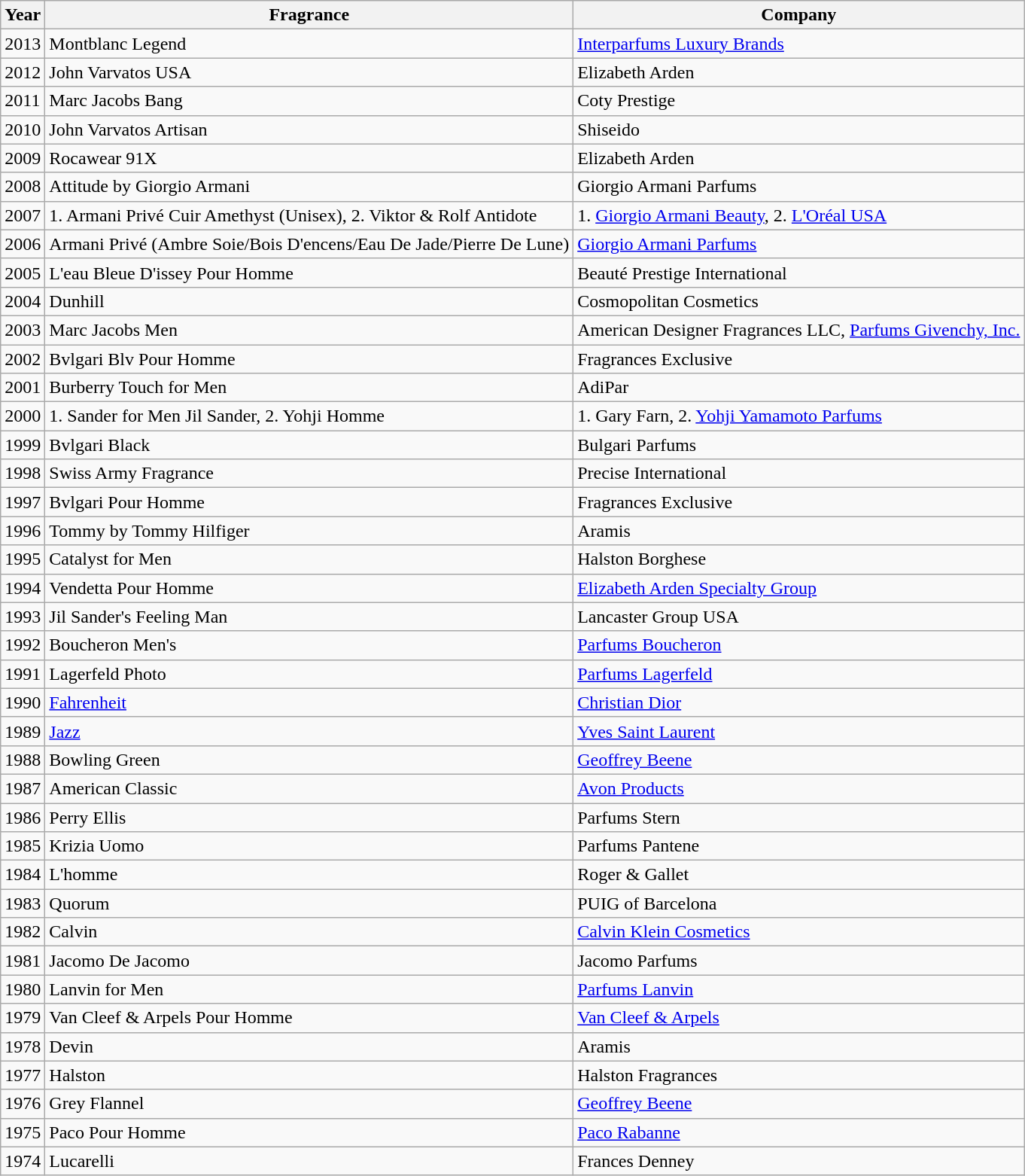<table class="wikitable sortable">
<tr>
<th>Year</th>
<th>Fragrance</th>
<th>Company</th>
</tr>
<tr>
<td>2013</td>
<td>Montblanc Legend</td>
<td><a href='#'>Interparfums Luxury Brands</a></td>
</tr>
<tr>
<td>2012</td>
<td>John Varvatos USA</td>
<td>Elizabeth Arden</td>
</tr>
<tr>
<td>2011</td>
<td>Marc Jacobs Bang</td>
<td>Coty Prestige</td>
</tr>
<tr>
<td>2010</td>
<td>John Varvatos Artisan</td>
<td>Shiseido</td>
</tr>
<tr>
<td>2009</td>
<td>Rocawear 91X</td>
<td>Elizabeth Arden</td>
</tr>
<tr>
<td>2008</td>
<td>Attitude by Giorgio Armani</td>
<td>Giorgio Armani Parfums</td>
</tr>
<tr>
<td>2007</td>
<td>1. Armani Privé Cuir Amethyst (Unisex), 2. Viktor & Rolf Antidote</td>
<td>1. <a href='#'>Giorgio Armani Beauty</a>, 2. <a href='#'>L'Oréal USA</a></td>
</tr>
<tr>
<td>2006</td>
<td>Armani Privé (Ambre Soie/Bois D'encens/Eau De Jade/Pierre De Lune)</td>
<td><a href='#'>Giorgio Armani Parfums</a></td>
</tr>
<tr>
<td>2005</td>
<td>L'eau Bleue D'issey Pour Homme</td>
<td>Beauté Prestige International</td>
</tr>
<tr>
<td>2004</td>
<td>Dunhill</td>
<td>Cosmopolitan Cosmetics</td>
</tr>
<tr>
<td>2003</td>
<td>Marc Jacobs Men</td>
<td>American Designer Fragrances LLC, <a href='#'>Parfums Givenchy, Inc.</a></td>
</tr>
<tr>
<td>2002</td>
<td>Bvlgari Blv Pour Homme</td>
<td>Fragrances Exclusive</td>
</tr>
<tr>
<td>2001</td>
<td>Burberry Touch for Men</td>
<td>AdiPar</td>
</tr>
<tr>
<td>2000</td>
<td>1. Sander for Men Jil Sander, 2. Yohji Homme</td>
<td>1. Gary Farn, 2. <a href='#'>Yohji Yamamoto Parfums</a></td>
</tr>
<tr>
<td>1999</td>
<td>Bvlgari Black</td>
<td>Bulgari Parfums</td>
</tr>
<tr>
<td>1998</td>
<td>Swiss Army Fragrance</td>
<td>Precise International</td>
</tr>
<tr>
<td>1997</td>
<td>Bvlgari Pour Homme</td>
<td>Fragrances Exclusive</td>
</tr>
<tr>
<td>1996</td>
<td>Tommy by Tommy Hilfiger</td>
<td>Aramis</td>
</tr>
<tr>
<td>1995</td>
<td>Catalyst for Men</td>
<td>Halston Borghese</td>
</tr>
<tr>
<td>1994</td>
<td>Vendetta Pour Homme</td>
<td><a href='#'>Elizabeth Arden Specialty Group</a></td>
</tr>
<tr>
<td>1993</td>
<td>Jil Sander's Feeling Man</td>
<td>Lancaster Group USA</td>
</tr>
<tr>
<td>1992</td>
<td>Boucheron Men's</td>
<td><a href='#'>Parfums Boucheron</a></td>
</tr>
<tr>
<td>1991</td>
<td>Lagerfeld Photo</td>
<td><a href='#'>Parfums Lagerfeld</a></td>
</tr>
<tr>
<td>1990</td>
<td><a href='#'>Fahrenheit</a></td>
<td><a href='#'>Christian Dior</a></td>
</tr>
<tr>
<td>1989</td>
<td><a href='#'>Jazz</a></td>
<td><a href='#'>Yves Saint Laurent</a></td>
</tr>
<tr>
<td>1988</td>
<td>Bowling Green</td>
<td><a href='#'>Geoffrey Beene</a></td>
</tr>
<tr>
<td>1987</td>
<td>American Classic</td>
<td><a href='#'>Avon Products</a></td>
</tr>
<tr>
<td>1986</td>
<td>Perry Ellis</td>
<td>Parfums Stern</td>
</tr>
<tr>
<td>1985</td>
<td>Krizia Uomo</td>
<td>Parfums Pantene</td>
</tr>
<tr>
<td>1984</td>
<td>L'homme</td>
<td>Roger & Gallet</td>
</tr>
<tr>
<td>1983</td>
<td>Quorum</td>
<td>PUIG of Barcelona</td>
</tr>
<tr>
<td>1982</td>
<td>Calvin</td>
<td><a href='#'>Calvin Klein Cosmetics</a></td>
</tr>
<tr>
<td>1981</td>
<td>Jacomo De Jacomo</td>
<td>Jacomo Parfums</td>
</tr>
<tr>
<td>1980</td>
<td>Lanvin for Men</td>
<td><a href='#'>Parfums Lanvin</a></td>
</tr>
<tr>
<td>1979</td>
<td>Van Cleef & Arpels Pour Homme</td>
<td><a href='#'>Van Cleef & Arpels</a></td>
</tr>
<tr>
<td>1978</td>
<td>Devin</td>
<td>Aramis</td>
</tr>
<tr>
<td>1977</td>
<td>Halston</td>
<td>Halston Fragrances</td>
</tr>
<tr>
<td>1976</td>
<td>Grey Flannel</td>
<td><a href='#'>Geoffrey Beene</a></td>
</tr>
<tr>
<td>1975</td>
<td>Paco Pour Homme</td>
<td><a href='#'>Paco Rabanne</a></td>
</tr>
<tr>
<td>1974</td>
<td>Lucarelli</td>
<td>Frances Denney</td>
</tr>
</table>
